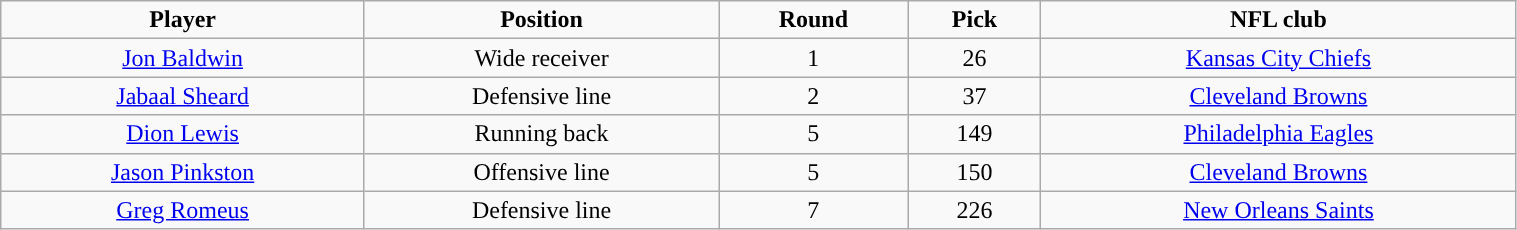<table class="wikitable" style="width:80%;">
<tr style="text-align:center; ">
<td><strong>Player</strong></td>
<td><strong>Position</strong></td>
<td><strong>Round</strong></td>
<td><strong>Pick</strong></td>
<td><strong>NFL club</strong></td>
</tr>
<tr align="center" bgcolor="">
<td><a href='#'>Jon Baldwin</a></td>
<td>Wide receiver</td>
<td>1</td>
<td>26</td>
<td><a href='#'>Kansas City Chiefs</a></td>
</tr>
<tr align="center" bgcolor="">
<td><a href='#'>Jabaal Sheard</a></td>
<td>Defensive line</td>
<td>2</td>
<td>37</td>
<td><a href='#'>Cleveland Browns</a></td>
</tr>
<tr align="center" bgcolor="">
<td><a href='#'>Dion Lewis</a></td>
<td>Running back</td>
<td>5</td>
<td>149</td>
<td><a href='#'>Philadelphia Eagles</a></td>
</tr>
<tr align="center" bgcolor="">
<td><a href='#'>Jason Pinkston</a></td>
<td>Offensive line</td>
<td>5</td>
<td>150</td>
<td><a href='#'>Cleveland Browns</a></td>
</tr>
<tr align="center" bgcolor="">
<td><a href='#'>Greg Romeus</a></td>
<td>Defensive line</td>
<td>7</td>
<td>226</td>
<td><a href='#'>New Orleans Saints</a></td>
</tr>
</table>
